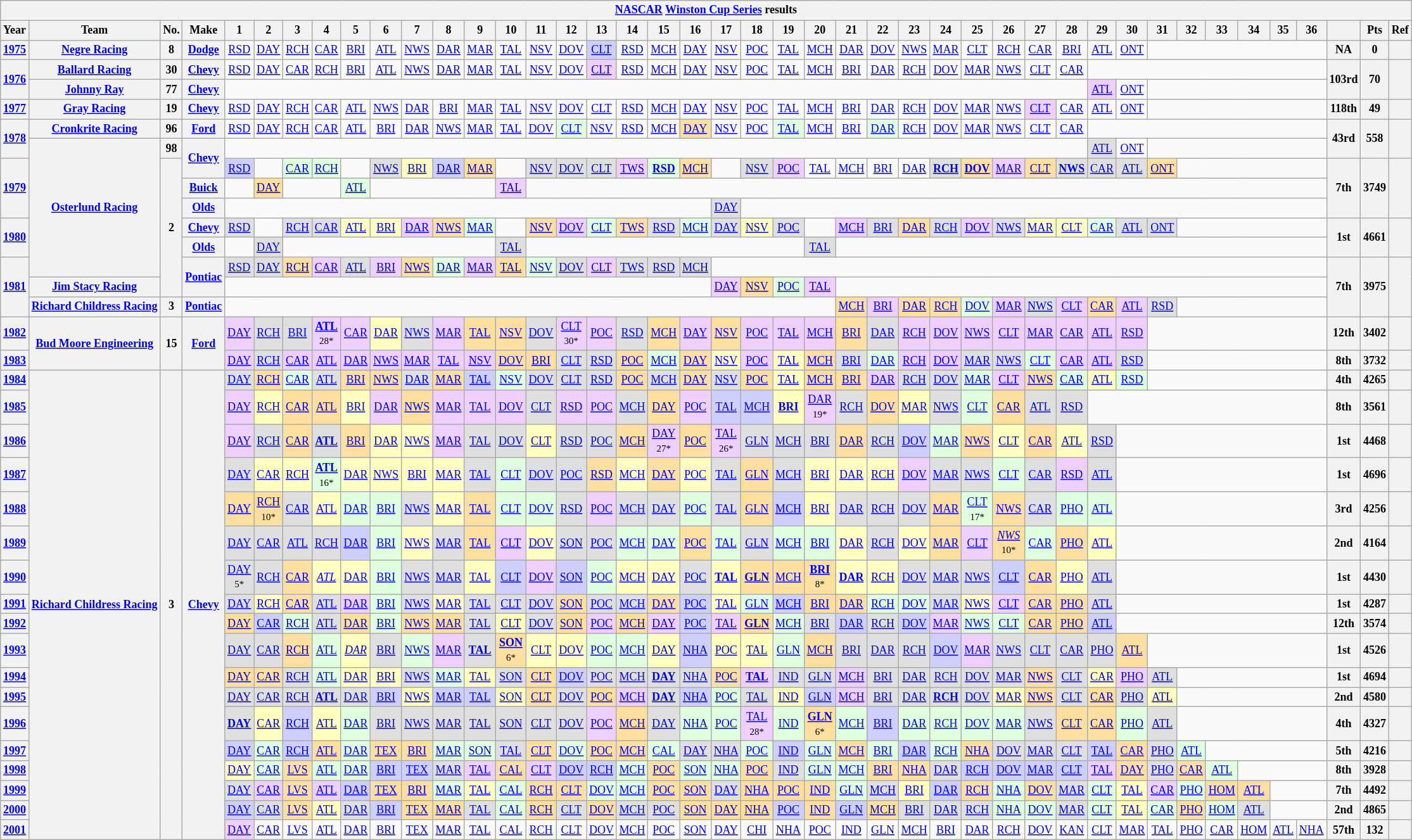<table class="wikitable" style="text-align:center; font-size:75%">
<tr>
<th colspan=45><a href='#'>NASCAR</a> <a href='#'>Winston Cup Series</a> results</th>
</tr>
<tr>
<th>Year</th>
<th>Team</th>
<th>No.</th>
<th>Make</th>
<th>1</th>
<th>2</th>
<th>3</th>
<th>4</th>
<th>5</th>
<th>6</th>
<th>7</th>
<th>8</th>
<th>9</th>
<th>10</th>
<th>11</th>
<th>12</th>
<th>13</th>
<th>14</th>
<th>15</th>
<th>16</th>
<th>17</th>
<th>18</th>
<th>19</th>
<th>20</th>
<th>21</th>
<th>22</th>
<th>23</th>
<th>24</th>
<th>25</th>
<th>26</th>
<th>27</th>
<th>28</th>
<th>29</th>
<th>30</th>
<th>31</th>
<th>32</th>
<th>33</th>
<th>34</th>
<th>35</th>
<th>36</th>
<th></th>
<th>Pts</th>
<th>Ref</th>
</tr>
<tr>
<th><a href='#'>1975</a></th>
<th><a href='#'>Negre Racing</a></th>
<th>8</th>
<th><a href='#'>Dodge</a></th>
<td><a href='#'>RSD</a></td>
<td><a href='#'>DAY</a></td>
<td><a href='#'>RCH</a></td>
<td><a href='#'>CAR</a></td>
<td><a href='#'>BRI</a></td>
<td><a href='#'>ATL</a></td>
<td><a href='#'>NWS</a></td>
<td><a href='#'>DAR</a></td>
<td><a href='#'>MAR</a></td>
<td><a href='#'>TAL</a></td>
<td><a href='#'>NSV</a></td>
<td><a href='#'>DOV</a></td>
<td style="background:#CFCFFF;"><a href='#'>CLT</a><br></td>
<td><a href='#'>RSD</a></td>
<td><a href='#'>MCH</a></td>
<td><a href='#'>DAY</a></td>
<td><a href='#'>NSV</a></td>
<td><a href='#'>POC</a></td>
<td><a href='#'>TAL</a></td>
<td><a href='#'>MCH</a></td>
<td><a href='#'>DAR</a></td>
<td><a href='#'>DOV</a></td>
<td><a href='#'>NWS</a></td>
<td><a href='#'>MAR</a></td>
<td><a href='#'>CLT</a></td>
<td><a href='#'>RCH</a></td>
<td><a href='#'>CAR</a></td>
<td><a href='#'>BRI</a></td>
<td><a href='#'>ATL</a></td>
<td><a href='#'>ONT</a></td>
<td colspan=6></td>
<th>NA</th>
<th>0</th>
<th></th>
</tr>
<tr>
<th rowspan=2><a href='#'>1976</a></th>
<th><a href='#'>Ballard Racing</a></th>
<th>30</th>
<th><a href='#'>Chevy</a></th>
<td><a href='#'>RSD</a></td>
<td><a href='#'>DAY</a></td>
<td><a href='#'>CAR</a></td>
<td><a href='#'>RCH</a></td>
<td><a href='#'>BRI</a></td>
<td><a href='#'>ATL</a></td>
<td><a href='#'>NWS</a></td>
<td><a href='#'>DAR</a></td>
<td><a href='#'>MAR</a></td>
<td><a href='#'>TAL</a></td>
<td><a href='#'>NSV</a></td>
<td><a href='#'>DOV</a></td>
<td style="background:#EFCFFF;"><a href='#'>CLT</a><br></td>
<td><a href='#'>RSD</a></td>
<td><a href='#'>MCH</a></td>
<td><a href='#'>DAY</a></td>
<td><a href='#'>NSV</a></td>
<td><a href='#'>POC</a></td>
<td><a href='#'>TAL</a></td>
<td><a href='#'>MCH</a></td>
<td><a href='#'>BRI</a></td>
<td><a href='#'>DAR</a></td>
<td><a href='#'>RCH</a></td>
<td><a href='#'>DOV</a></td>
<td><a href='#'>MAR</a></td>
<td><a href='#'>NWS</a></td>
<td><a href='#'>CLT</a></td>
<td><a href='#'>CAR</a></td>
<td colspan=8></td>
<th rowspan=2>103rd</th>
<th rowspan=2>70</th>
<th rowspan=2></th>
</tr>
<tr>
<th><a href='#'>Johnny Ray</a></th>
<th>77</th>
<th><a href='#'>Chevy</a></th>
<td colspan=28></td>
<td style="background:#EFCFFF;"><a href='#'>ATL</a><br></td>
<td><a href='#'>ONT</a></td>
<td colspan=6></td>
</tr>
<tr>
<th><a href='#'>1977</a></th>
<th><a href='#'>Gray Racing</a></th>
<th>19</th>
<th><a href='#'>Chevy</a></th>
<td><a href='#'>RSD</a></td>
<td><a href='#'>DAY</a></td>
<td><a href='#'>RCH</a></td>
<td><a href='#'>CAR</a></td>
<td><a href='#'>ATL</a></td>
<td><a href='#'>NWS</a></td>
<td><a href='#'>DAR</a></td>
<td><a href='#'>BRI</a></td>
<td><a href='#'>MAR</a></td>
<td><a href='#'>TAL</a></td>
<td><a href='#'>NSV</a></td>
<td><a href='#'>DOV</a></td>
<td><a href='#'>CLT</a></td>
<td><a href='#'>RSD</a></td>
<td><a href='#'>MCH</a></td>
<td><a href='#'>DAY</a></td>
<td><a href='#'>NSV</a></td>
<td><a href='#'>POC</a></td>
<td><a href='#'>TAL</a></td>
<td><a href='#'>MCH</a></td>
<td><a href='#'>BRI</a></td>
<td><a href='#'>DAR</a></td>
<td><a href='#'>RCH</a></td>
<td><a href='#'>DOV</a></td>
<td><a href='#'>MAR</a></td>
<td><a href='#'>NWS</a></td>
<td style="background:#EFCFFF;"><a href='#'>CLT</a><br></td>
<td><a href='#'>CAR</a></td>
<td><a href='#'>ATL</a></td>
<td><a href='#'>ONT</a></td>
<td colspan=6></td>
<th>118th</th>
<th>49</th>
<th></th>
</tr>
<tr>
<th rowspan=2><a href='#'>1978</a></th>
<th><a href='#'>Cronkrite Racing</a></th>
<th>96</th>
<th><a href='#'>Ford</a></th>
<td><a href='#'>RSD</a></td>
<td><a href='#'>DAY</a></td>
<td><a href='#'>RCH</a></td>
<td><a href='#'>CAR</a></td>
<td><a href='#'>ATL</a></td>
<td><a href='#'>BRI</a></td>
<td><a href='#'>DAR</a></td>
<td><a href='#'>NWS</a></td>
<td><a href='#'>MAR</a></td>
<td><a href='#'>TAL</a></td>
<td><a href='#'>DOV</a></td>
<td style="background:#DFFFDF;"><a href='#'>CLT</a><br></td>
<td><a href='#'>NSV</a></td>
<td><a href='#'>RSD</a></td>
<td><a href='#'>MCH</a></td>
<td style="background:#FFDF9F;"><a href='#'>DAY</a><br></td>
<td><a href='#'>NSV</a></td>
<td><a href='#'>POC</a></td>
<td style="background:#DFFFDF;"><a href='#'>TAL</a><br></td>
<td><a href='#'>MCH</a></td>
<td><a href='#'>BRI</a></td>
<td style="background:#DFFFDF;"><a href='#'>DAR</a><br></td>
<td><a href='#'>RCH</a></td>
<td><a href='#'>DOV</a></td>
<td><a href='#'>MAR</a></td>
<td><a href='#'>NWS</a></td>
<td><a href='#'>CLT</a></td>
<td><a href='#'>CAR</a></td>
<td colspan=8></td>
<th rowspan=2>43rd</th>
<th rowspan=2>558</th>
<th rowspan=2></th>
</tr>
<tr>
<th rowspan=7><a href='#'>Osterlund Racing</a></th>
<th>98</th>
<th rowspan=2><a href='#'>Chevy</a></th>
<td colspan=28></td>
<td style="background:#DFDFDF;"><a href='#'>ATL</a><br></td>
<td><a href='#'>ONT</a></td>
<td colspan=6></td>
</tr>
<tr>
<th rowspan=3><a href='#'>1979</a></th>
<th rowspan=7>2</th>
<td style="background:#CFCFFF;"><a href='#'>RSD</a><br></td>
<td></td>
<td style="background:#DFFFDF;"><a href='#'>CAR</a><br></td>
<td style="background:#DFFFDF;"><a href='#'>RCH</a><br></td>
<td></td>
<td style="background:#DFDFDF;"><a href='#'>NWS</a><br></td>
<td style="background:#FFFFBF;"><a href='#'>BRI</a><br></td>
<td style="background:#CFCFFF;"><a href='#'>DAR</a><br></td>
<td style="background:#FFDF9F;"><a href='#'>MAR</a><br></td>
<td></td>
<td style="background:#DFDFDF;"><a href='#'>NSV</a><br></td>
<td style="background:#DFDFDF;"><a href='#'>DOV</a><br></td>
<td style="background:#DFDFDF;"><a href='#'>CLT</a><br></td>
<td style="background:#EFCFFF;"><a href='#'>TWS</a><br></td>
<td style="background:#DFFFDF;"><strong><a href='#'>RSD</a></strong><br></td>
<td style="background:#FFDF9F;"><a href='#'>MCH</a><br></td>
<td></td>
<td style="background:#DFDFDF;"><a href='#'>NSV</a><br></td>
<td style="background:#EFCFFF;"><a href='#'>POC</a><br></td>
<td><a href='#'>TAL</a></td>
<td><a href='#'>MCH</a></td>
<td><a href='#'>BRI</a></td>
<td><a href='#'>DAR</a></td>
<td style="background:#DFDFDF;"><strong><a href='#'>RCH</a></strong><br></td>
<td style="background:#FFDF9F;"><strong><a href='#'>DOV</a></strong><br></td>
<td style="background:#EFCFFF;"><a href='#'>MAR</a><br></td>
<td style="background:#FFDF9F;"><a href='#'>CLT</a><br></td>
<td style="background:#DFDFDF;"><strong><a href='#'>NWS</a></strong><br></td>
<td style="background:#DFDFDF;"><a href='#'>CAR</a><br></td>
<td style="background:#DFDFDF;"><a href='#'>ATL</a><br></td>
<td style="background:#FFDF9F;"><a href='#'>ONT</a><br></td>
<td colspan=5></td>
<th rowspan=3>7th</th>
<th rowspan=3>3749</th>
<th rowspan=3></th>
</tr>
<tr>
<th><a href='#'>Buick</a></th>
<td></td>
<td style="background:#FFDF9F;"><a href='#'>DAY</a><br></td>
<td colspan=2></td>
<td style="background:#DFFFDF;"><a href='#'>ATL</a><br></td>
<td colspan=4></td>
<td style="background:#EFCFFF;"><a href='#'>TAL</a><br></td>
<td colspan=26></td>
</tr>
<tr>
<th><a href='#'>Olds</a></th>
<td colspan=16></td>
<td style="background:#DFDFDF;"><a href='#'>DAY</a><br></td>
<td colspan=19></td>
</tr>
<tr>
<th rowspan=2><a href='#'>1980</a></th>
<th><a href='#'>Chevy</a></th>
<td style="background:#DFDFDF;"><a href='#'>RSD</a><br></td>
<td></td>
<td style="background:#DFDFDF;"><a href='#'>RCH</a><br></td>
<td style="background:#DFDFDF;"><a href='#'>CAR</a><br></td>
<td style="background:#FFFFBF;"><a href='#'>ATL</a><br></td>
<td style="background:#FFFFBF;"><a href='#'>BRI</a><br></td>
<td style="background:#EFCFFF;"><a href='#'>DAR</a><br></td>
<td style="background:#FFDF9F;"><a href='#'>NWS</a><br></td>
<td style="background:#DFFFDF;"><a href='#'>MAR</a><br></td>
<td></td>
<td style="background:#FFDF9F;"><a href='#'>NSV</a><br></td>
<td style="background:#EFCFFF;"><a href='#'>DOV</a><br></td>
<td style="background:#DFFFDF;"><a href='#'>CLT</a><br></td>
<td style="background:#FFDF9F;"><a href='#'>TWS</a><br></td>
<td style="background:#DFDFDF;"><a href='#'>RSD</a><br></td>
<td style="background:#DFFFDF;"><a href='#'>MCH</a><br></td>
<td style="background:#DFDFDF;"><a href='#'>DAY</a><br></td>
<td style="background:#FFFFBF;"><a href='#'>NSV</a><br></td>
<td style="background:#DFDFDF;"><a href='#'>POC</a><br></td>
<td></td>
<td style="background:#EFCFFF;"><a href='#'>MCH</a><br></td>
<td style="background:#DFDFDF;"><a href='#'>BRI</a><br></td>
<td style="background:#FFDF9F;"><a href='#'>DAR</a><br></td>
<td style="background:#DFDFDF;"><a href='#'>RCH</a><br></td>
<td style="background:#EFCFFF;"><a href='#'>DOV</a><br></td>
<td style="background:#DFDFDF;"><a href='#'>NWS</a><br></td>
<td style="background:#FFFFBF;"><a href='#'>MAR</a><br></td>
<td style="background:#FFFFBF;"><a href='#'>CLT</a><br></td>
<td style="background:#DFFFDF;"><a href='#'>CAR</a><br></td>
<td style="background:#DFDFDF;"><a href='#'>ATL</a><br></td>
<td style="background:#DFDFDF;"><a href='#'>ONT</a><br></td>
<td colspan=5></td>
<th rowspan=2>1st</th>
<th rowspan=2>4661</th>
<th rowspan=2></th>
</tr>
<tr>
<th><a href='#'>Olds</a></th>
<td></td>
<td style="background:#DFDFDF;"><a href='#'>DAY</a><br></td>
<td colspan=7></td>
<td style="background:#DFDFDF;"><a href='#'>TAL</a><br></td>
<td colspan=9></td>
<td style="background:#DFDFDF;"><a href='#'>TAL</a><br></td>
<td colspan=16></td>
</tr>
<tr>
<th rowspan=3><a href='#'>1981</a></th>
<th rowspan=2><a href='#'>Pontiac</a></th>
<td style="background:#DFDFDF;"><a href='#'>RSD</a><br></td>
<td style="background:#DFDFDF;"><a href='#'>DAY</a><br></td>
<td style="background:#FFDF9F;"><a href='#'>RCH</a><br></td>
<td style="background:#EFCFFF;"><a href='#'>CAR</a><br></td>
<td style="background:#DFDFDF;"><a href='#'>ATL</a><br></td>
<td style="background:#EFCFFF;"><a href='#'>BRI</a><br></td>
<td style="background:#FFDF9F;"><a href='#'>NWS</a><br></td>
<td style="background:#DFFFDF;"><a href='#'>DAR</a><br></td>
<td style="background:#EFCFFF;"><a href='#'>MAR</a><br></td>
<td style="background:#FFDF9F;"><a href='#'>TAL</a><br></td>
<td style="background:#DFFFDF;"><a href='#'>NSV</a><br></td>
<td style="background:#DFDFDF;"><a href='#'>DOV</a><br></td>
<td style="background:#EFCFFF;"><a href='#'>CLT</a><br></td>
<td style="background:#DFDFDF;"><a href='#'>TWS</a><br></td>
<td style="background:#DFDFDF;"><a href='#'>RSD</a><br></td>
<td style="background:#DFDFDF;"><a href='#'>MCH</a><br></td>
<td colspan=20></td>
<th rowspan=3>7th</th>
<th rowspan=3>3975</th>
<th rowspan=3></th>
</tr>
<tr>
<th><a href='#'>Jim Stacy Racing</a></th>
<td colspan=16></td>
<td style="background:#EFCFFF;"><a href='#'>DAY</a><br></td>
<td style="background:#FFDF9F;"><a href='#'>NSV</a><br></td>
<td style="background:#DFFFDF;"><a href='#'>POC</a><br></td>
<td style="background:#EFCFFF;"><a href='#'>TAL</a><br></td>
<td colspan=16></td>
</tr>
<tr>
<th><a href='#'>Richard Childress Racing</a></th>
<th>3</th>
<th><a href='#'>Pontiac</a></th>
<td colspan=20></td>
<td style="background:#FFDF9F;"><a href='#'>MCH</a><br></td>
<td style="background:#EFCFFF;"><a href='#'>BRI</a><br></td>
<td style="background:#FFDF9F;"><a href='#'>DAR</a><br></td>
<td style="background:#FFDF9F;"><a href='#'>RCH</a><br></td>
<td style="background:#DFFFDF;"><a href='#'>DOV</a><br></td>
<td style="background:#EFCFFF;"><a href='#'>MAR</a><br></td>
<td style="background:#DFDFDF;"><a href='#'>NWS</a><br></td>
<td style="background:#EFCFFF;"><a href='#'>CLT</a><br></td>
<td style="background:#FFDF9F;"><a href='#'>CAR</a><br></td>
<td style="background:#EFCFFF;"><a href='#'>ATL</a><br></td>
<td style="background:#DFDFDF;"><a href='#'>RSD</a><br></td>
<td colspan=5></td>
</tr>
<tr>
<th><a href='#'>1982</a></th>
<th rowspan=2><a href='#'>Bud Moore Engineering</a></th>
<th rowspan=2>15</th>
<th rowspan=2><a href='#'>Ford</a></th>
<td style="background:#EFCFFF;"><a href='#'>DAY</a><br></td>
<td style="background:#DFDFDF;"><a href='#'>RCH</a><br></td>
<td style="background:#DFDFDF;"><a href='#'>BRI</a><br></td>
<td style="background:#EFCFFF;"><strong><a href='#'>ATL</a></strong><br><small>28*</small></td>
<td style="background:#EFCFFF;"><a href='#'>CAR</a><br></td>
<td style="background:#FFFFBF;"><a href='#'>DAR</a><br></td>
<td style="background:#DFDFDF;"><a href='#'>NWS</a><br></td>
<td style="background:#EFCFFF;"><a href='#'>MAR</a><br></td>
<td style="background:#FFDF9F;"><a href='#'>TAL</a><br></td>
<td style="background:#FFDF9F;"><a href='#'>NSV</a><br></td>
<td style="background:#DFDFDF;"><a href='#'>DOV</a><br></td>
<td style="background:#EFCFFF;"><a href='#'>CLT</a><br><small>30*</small></td>
<td style="background:#EFCFFF;"><a href='#'>POC</a><br></td>
<td style="background:#DFDFDF;"><a href='#'>RSD</a><br></td>
<td style="background:#FFDF9F;"><a href='#'>MCH</a><br></td>
<td style="background:#EFCFFF;"><a href='#'>DAY</a><br></td>
<td style="background:#FFDF9F;"><a href='#'>NSV</a><br></td>
<td style="background:#EFCFFF;"><a href='#'>POC</a><br></td>
<td style="background:#EFCFFF;"><a href='#'>TAL</a><br></td>
<td style="background:#EFCFFF;"><a href='#'>MCH</a><br></td>
<td style="background:#FFDF9F;"><a href='#'>BRI</a><br></td>
<td style="background:#DFDFDF;"><a href='#'>DAR</a><br></td>
<td style="background:#EFCFFF;"><a href='#'>RCH</a><br></td>
<td style="background:#EFCFFF;"><a href='#'>DOV</a><br></td>
<td style="background:#EFCFFF;"><a href='#'>NWS</a><br></td>
<td style="background:#EFCFFF;"><a href='#'>CLT</a><br></td>
<td style="background:#EFCFFF;"><a href='#'>MAR</a><br></td>
<td style="background:#EFCFFF;"><a href='#'>CAR</a><br></td>
<td style="background:#EFCFFF;"><a href='#'>ATL</a><br></td>
<td style="background:#EFCFFF;"><a href='#'>RSD</a><br></td>
<td colspan=6></td>
<th>12th</th>
<th>3402</th>
<th></th>
</tr>
<tr>
<th><a href='#'>1983</a></th>
<td style="background:#EFCFFF;"><a href='#'>DAY</a><br></td>
<td style="background:#DFDFDF;"><a href='#'>RCH</a><br></td>
<td style="background:#EFCFFF;"><a href='#'>CAR</a><br></td>
<td style="background:#EFCFFF;"><a href='#'>ATL</a><br></td>
<td style="background:#EFCFFF;"><a href='#'>DAR</a><br></td>
<td style="background:#EFCFFF;"><a href='#'>NWS</a><br></td>
<td style="background:#EFCFFF;"><a href='#'>MAR</a><br></td>
<td style="background:#EFCFFF;"><a href='#'>TAL</a><br></td>
<td style="background:#EFCFFF;"><a href='#'>NSV</a><br></td>
<td style="background:#FFDF9F;"><a href='#'>DOV</a><br></td>
<td style="background:#FFDF9F;"><a href='#'>BRI</a><br></td>
<td style="background:#DFDFDF;"><a href='#'>CLT</a><br></td>
<td style="background:#DFDFDF;"><a href='#'>RSD</a><br></td>
<td style="background:#FFDF9F;"><a href='#'>POC</a><br></td>
<td style="background:#DFFFDF;"><a href='#'>MCH</a><br></td>
<td style="background:#FFDF9F;"><a href='#'>DAY</a><br></td>
<td style="background:#FFFFBF;"><a href='#'>NSV</a><br></td>
<td style="background:#EFCFFF;"><a href='#'>POC</a><br></td>
<td style="background:#FFFFBF;"><a href='#'>TAL</a><br></td>
<td style="background:#FFDF9F;"><a href='#'>MCH</a><br></td>
<td style="background:#DFDFDF;"><a href='#'>BRI</a><br></td>
<td style="background:#DFFFDF;"><a href='#'>DAR</a><br></td>
<td style="background:#EFCFFF;"><a href='#'>RCH</a><br></td>
<td style="background:#EFCFFF;"><a href='#'>DOV</a><br></td>
<td style="background:#DFDFDF;"><a href='#'>MAR</a><br></td>
<td style="background:#DFDFDF;"><a href='#'>NWS</a><br></td>
<td style="background:#DFFFDF;"><a href='#'>CLT</a><br></td>
<td style="background:#EFCFFF;"><a href='#'>CAR</a><br></td>
<td style="background:#EFCFFF;"><a href='#'>ATL</a><br></td>
<td style="background:#DFDFDF;"><a href='#'>RSD</a><br></td>
<td colspan=6></td>
<th>8th</th>
<th>3732</th>
<th></th>
</tr>
<tr>
<th><a href='#'>1984</a></th>
<th rowspan=18 nowrap><a href='#'>Richard Childress Racing</a></th>
<th rowspan=18>3</th>
<th rowspan=18><a href='#'>Chevy</a></th>
<td style="background:#DFDFDF;"><a href='#'>DAY</a><br></td>
<td style="background:#FFDF9F;"><a href='#'>RCH</a><br></td>
<td style="background:#DFFFDF;"><a href='#'>CAR</a><br></td>
<td style="background:#DFDFDF;"><a href='#'>ATL</a><br></td>
<td style="background:#FFDF9F;"><a href='#'>BRI</a><br></td>
<td style="background:#FFDF9F;"><a href='#'>NWS</a><br></td>
<td style="background:#DFDFDF;"><a href='#'>DAR</a><br></td>
<td style="background:#FFDF9F;"><a href='#'>MAR</a><br></td>
<td style="background:#CFCFFF;"><a href='#'>TAL</a><br></td>
<td style="background:#DFFFDF;"><a href='#'>NSV</a><br></td>
<td style="background:#DFDFDF;"><a href='#'>DOV</a><br></td>
<td style="background:#DFDFDF;"><a href='#'>CLT</a><br></td>
<td style="background:#DFDFDF;"><a href='#'>RSD</a><br></td>
<td style="background:#FFDF9F;"><a href='#'>POC</a><br></td>
<td style="background:#DFDFDF;"><a href='#'>MCH</a><br></td>
<td style="background:#FFDF9F;"><a href='#'>DAY</a><br></td>
<td style="background:#DFDFDF;"><a href='#'>NSV</a><br></td>
<td style="background:#FFDF9F;"><a href='#'>POC</a><br></td>
<td style="background:#FFFFBF;"><a href='#'>TAL</a><br></td>
<td style="background:#FFDF9F;"><a href='#'>MCH</a><br></td>
<td style="background:#FFDF9F;"><a href='#'>BRI</a><br></td>
<td style="background:#EFCFFF;"><a href='#'>DAR</a><br></td>
<td style="background:#DFDFDF;"><a href='#'>RCH</a><br></td>
<td style="background:#DFDFDF;"><a href='#'>DOV</a><br></td>
<td style="background:#DFFFDF;"><a href='#'>MAR</a><br></td>
<td style="background:#EFCFFF;"><a href='#'>CLT</a><br></td>
<td style="background:#FFDF9F;"><a href='#'>NWS</a><br></td>
<td style="background:#DFFFDF;"><a href='#'>CAR</a><br></td>
<td style="background:#FFFFBF;"><a href='#'>ATL</a><br></td>
<td style="background:#DFFFDF;"><a href='#'>RSD</a><br></td>
<td colspan=6></td>
<th>4th</th>
<th>4265</th>
<th></th>
</tr>
<tr>
<th><a href='#'>1985</a></th>
<td style="background:#EFCFFF;"><a href='#'>DAY</a><br></td>
<td style="background:#FFFFBF;"><a href='#'>RCH</a><br></td>
<td style="background:#FFDF9F;"><a href='#'>CAR</a><br></td>
<td style="background:#FFDF9F;"><a href='#'>ATL</a><br></td>
<td style="background:#FFFFBF;"><a href='#'>BRI</a><br></td>
<td style="background:#EFCFFF;"><a href='#'>DAR</a><br></td>
<td style="background:#FFDF9F;"><a href='#'>NWS</a><br></td>
<td style="background:#EFCFFF;"><a href='#'>MAR</a><br></td>
<td style="background:#EFCFFF;"><a href='#'>TAL</a><br></td>
<td style="background:#EFCFFF;"><a href='#'>DOV</a><br></td>
<td style="background:#DFDFDF;"><a href='#'>CLT</a><br></td>
<td style="background:#EFCFFF;"><a href='#'>RSD</a><br></td>
<td style="background:#EFCFFF;"><a href='#'>POC</a><br></td>
<td style="background:#DFDFDF;"><a href='#'>MCH</a><br></td>
<td style="background:#FFDF9F;"><a href='#'>DAY</a><br></td>
<td style="background:#EFCFFF;"><a href='#'>POC</a><br></td>
<td style="background:#CFCFFF;"><a href='#'>TAL</a><br></td>
<td style="background:#CFCFFF;"><a href='#'>MCH</a><br></td>
<td style="background:#FFFFBF;"><strong><a href='#'>BRI</a></strong><br></td>
<td style="background:#EFCFFF;"><a href='#'>DAR</a><br><small>19*</small></td>
<td style="background:#DFDFDF;"><a href='#'>RCH</a><br></td>
<td style="background:#FFDF9F;"><a href='#'>DOV</a><br></td>
<td style="background:#FFFFBF;"><a href='#'>MAR</a><br></td>
<td style="background:#DFDFDF;"><a href='#'>NWS</a><br></td>
<td style="background:#DFFFDF;"><a href='#'>CLT</a><br></td>
<td style="background:#FFDF9F;"><a href='#'>CAR</a><br></td>
<td style="background:#DFDFDF;"><a href='#'>ATL</a><br></td>
<td style="background:#DFDFDF;"><a href='#'>RSD</a><br></td>
<td colspan=8></td>
<th>8th</th>
<th>3561</th>
<th></th>
</tr>
<tr>
<th><a href='#'>1986</a></th>
<td style="background:#EFCFFF;"><a href='#'>DAY</a><br></td>
<td style="background:#DFDFDF;"><a href='#'>RCH</a><br></td>
<td style="background:#FFDF9F;"><a href='#'>CAR</a><br></td>
<td style="background:#DFDFDF;"><strong><a href='#'>ATL</a></strong><br></td>
<td style="background:#FFDF9F;"><a href='#'>BRI</a><br></td>
<td style="background:#FFFFBF;"><a href='#'>DAR</a><br></td>
<td style="background:#FFFFBF;"><a href='#'>NWS</a><br></td>
<td style="background:#EFCFFF;"><a href='#'>MAR</a><br></td>
<td style="background:#DFDFDF;"><a href='#'>TAL</a><br></td>
<td style="background:#DFDFDF;"><a href='#'>DOV</a><br></td>
<td style="background:#FFFFBF;"><a href='#'>CLT</a><br></td>
<td style="background:#DFDFDF;"><a href='#'>RSD</a><br></td>
<td style="background:#DFDFDF;"><a href='#'>POC</a><br></td>
<td style="background:#FFDF9F;"><a href='#'>MCH</a><br></td>
<td style="background:#EFCFFF;"><a href='#'>DAY</a><br><small>27*</small></td>
<td style="background:#FFDF9F;"><a href='#'>POC</a><br></td>
<td style="background:#EFCFFF;"><a href='#'>TAL</a><br><small>26*</small></td>
<td style="background:#DFDFDF;"><a href='#'>GLN</a><br></td>
<td style="background:#DFDFDF;"><a href='#'>MCH</a><br></td>
<td style="background:#DFDFDF;"><a href='#'>BRI</a><br></td>
<td style="background:#FFDF9F;"><a href='#'>DAR</a><br></td>
<td style="background:#DFDFDF;"><a href='#'>RCH</a><br></td>
<td style="background:#CFCFFF;"><a href='#'>DOV</a><br></td>
<td style="background:#DFFFDF;"><a href='#'>MAR</a><br></td>
<td style="background:#FFDF9F;"><a href='#'>NWS</a><br></td>
<td style="background:#FFFFBF;"><a href='#'>CLT</a><br></td>
<td style="background:#FFDF9F;"><a href='#'>CAR</a><br></td>
<td style="background:#FFFFBF;"><a href='#'>ATL</a><br></td>
<td style="background:#DFDFDF;"><a href='#'>RSD</a><br></td>
<td colspan=7></td>
<th>1st</th>
<th>4468</th>
<th></th>
</tr>
<tr>
<th><a href='#'>1987</a></th>
<td style="background:#DFDFDF;"><a href='#'>DAY</a><br></td>
<td style="background:#FFFFBF;"><a href='#'>CAR</a><br></td>
<td style="background:#FFFFBF;"><a href='#'>RCH</a><br></td>
<td style="background:#DFFFDF;"><strong><a href='#'>ATL</a></strong><br><small>16*</small></td>
<td style="background:#FFFFBF;"><a href='#'>DAR</a><br></td>
<td style="background:#FFFFBF;"><a href='#'>NWS</a><br></td>
<td style="background:#FFFFBF;"><a href='#'>BRI</a><br></td>
<td style="background:#FFFFBF;"><a href='#'>MAR</a><br></td>
<td style="background:#DFDFDF;"><a href='#'>TAL</a><br></td>
<td style="background:#DFFFDF;"><a href='#'>CLT</a><br></td>
<td style="background:#DFDFDF;"><a href='#'>DOV</a><br></td>
<td style="background:#DFDFDF;"><a href='#'>POC</a><br></td>
<td style="background:#FFDF9F;"><a href='#'>RSD</a><br></td>
<td style="background:#FFFFBF;"><a href='#'>MCH</a><br></td>
<td style="background:#FFDF9F;"><a href='#'>DAY</a><br></td>
<td style="background:#FFFFBF;"><a href='#'>POC</a><br></td>
<td style="background:#DFDFDF;"><a href='#'>TAL</a><br></td>
<td style="background:#FFDF9F;"><a href='#'>GLN</a><br></td>
<td style="background:#DFDFDF;"><a href='#'>MCH</a><br></td>
<td style="background:#FFFFBF;"><a href='#'>BRI</a><br></td>
<td style="background:#FFFFBF;"><a href='#'>DAR</a><br></td>
<td style="background:#FFFFBF;"><a href='#'>RCH</a><br></td>
<td style="background:#EFCFFF;"><a href='#'>DOV</a><br></td>
<td style="background:#DFDFDF;"><a href='#'>MAR</a><br></td>
<td style="background:#DFDFDF;"><a href='#'>NWS</a><br></td>
<td style="background:#DFFFDF;"><a href='#'>CLT</a><br></td>
<td style="background:#DFDFDF;"><a href='#'>CAR</a><br></td>
<td style="background:#EFCFFF;"><a href='#'>RSD</a><br></td>
<td style="background:#DFDFDF;"><a href='#'>ATL</a><br></td>
<td colspan=7></td>
<th>1st</th>
<th>4696</th>
<th></th>
</tr>
<tr>
<th><a href='#'>1988</a></th>
<td style="background:#FFDF9F;"><a href='#'>DAY</a><br></td>
<td style="background:#FFDF9F;"><a href='#'>RCH</a><br><small>10*</small></td>
<td style="background:#DFDFDF;"><a href='#'>CAR</a><br></td>
<td style="background:#FFFFBF;"><a href='#'>ATL</a><br></td>
<td style="background:#DFFFDF;"><a href='#'>DAR</a><br></td>
<td style="background:#DFFFDF;"><a href='#'>BRI</a><br></td>
<td style="background:#DFDFDF;"><a href='#'>NWS</a><br></td>
<td style="background:#FFFFBF;"><a href='#'>MAR</a><br></td>
<td style="background:#FFDF9F;"><a href='#'>TAL</a><br></td>
<td style="background:#DFFFDF;"><a href='#'>CLT</a><br></td>
<td style="background:#DFFFDF;"><a href='#'>DOV</a><br></td>
<td style="background:#DFDFDF;"><a href='#'>RSD</a><br></td>
<td style="background:#EFCFFF;"><a href='#'>POC</a><br></td>
<td style="background:#DFDFDF;"><a href='#'>MCH</a><br></td>
<td style="background:#DFDFDF;"><a href='#'>DAY</a><br></td>
<td style="background:#DFFFDF;"><a href='#'>POC</a><br></td>
<td style="background:#DFDFDF;"><a href='#'>TAL</a><br></td>
<td style="background:#FFDF9F;"><a href='#'>GLN</a><br></td>
<td style="background:#CFCFFF;"><a href='#'>MCH</a><br></td>
<td style="background:#FFFFBF;"><a href='#'>BRI</a><br></td>
<td style="background:#DFDFDF;"><a href='#'>DAR</a><br></td>
<td style="background:#DFDFDF;"><a href='#'>RCH</a><br></td>
<td style="background:#DFDFDF;"><a href='#'>DOV</a><br></td>
<td style="background:#FFDF9F;"><a href='#'>MAR</a><br></td>
<td style="background:#DFFFDF;"><a href='#'>CLT</a><br><small>17*</small></td>
<td style="background:#FFDF9F;"><a href='#'>NWS</a><br></td>
<td style="background:#DFDFDF;"><a href='#'>CAR</a><br></td>
<td style="background:#DFFFDF;"><a href='#'>PHO</a><br></td>
<td style="background:#DFFFDF;"><a href='#'>ATL</a><br></td>
<td colspan=7></td>
<th>3rd</th>
<th>4256</th>
<th></th>
</tr>
<tr>
<th><a href='#'>1989</a></th>
<td style="background:#DFDFDF;"><a href='#'>DAY</a><br></td>
<td style="background:#DFDFDF;"><a href='#'>CAR</a><br></td>
<td style="background:#DFDFDF;"><a href='#'>ATL</a><br></td>
<td style="background:#DFDFDF;"><a href='#'>RCH</a><br></td>
<td style="background:#CFCFFF;"><a href='#'>DAR</a><br></td>
<td style="background:#DFFFDF;"><a href='#'>BRI</a><br></td>
<td style="background:#FFFFBF;"><a href='#'>NWS</a><br></td>
<td style="background:#DFDFDF;"><a href='#'>MAR</a><br></td>
<td style="background:#FFDF9F;"><a href='#'>TAL</a><br></td>
<td style="background:#EFCFFF;"><a href='#'>CLT</a><br></td>
<td style="background:#FFFFBF;"><a href='#'>DOV</a><br></td>
<td style="background:#DFDFDF;"><a href='#'>SON</a><br></td>
<td style="background:#DFDFDF;"><a href='#'>POC</a><br></td>
<td style="background:#DFFFDF;"><a href='#'>MCH</a><br></td>
<td style="background:#DFFFDF;"><a href='#'>DAY</a><br></td>
<td style="background:#FFDF9F;"><a href='#'>POC</a><br></td>
<td style="background:#DFFFDF;"><a href='#'>TAL</a><br></td>
<td style="background:#DFDFDF;"><a href='#'>GLN</a><br></td>
<td style="background:#DFFFDF;"><a href='#'>MCH</a><br></td>
<td style="background:#DFFFDF;"><a href='#'>BRI</a><br></td>
<td style="background:#FFFFBF;"><a href='#'>DAR</a><br></td>
<td style="background:#DFDFDF;"><a href='#'>RCH</a><br></td>
<td style="background:#FFFFBF;"><a href='#'>DOV</a><br></td>
<td style="background:#FFDF9F;"><a href='#'>MAR</a><br></td>
<td style="background:#EFCFFF;"><a href='#'>CLT</a><br></td>
<td style="background:#FFDF9F;"><em><a href='#'>NWS</a></em><br><small>10*</small></td>
<td style="background:#DFFFDF;"><a href='#'>CAR</a><br></td>
<td style="background:#FFDF9F;"><a href='#'>PHO</a><br></td>
<td style="background:#FFFFBF;"><a href='#'>ATL</a><br></td>
<td colspan=7></td>
<th>2nd</th>
<th>4164</th>
<th></th>
</tr>
<tr>
<th><a href='#'>1990</a></th>
<td style="background:#DFDFDF;"><a href='#'>DAY</a><br><small>5*</small></td>
<td style="background:#DFDFDF;"><a href='#'>RCH</a><br></td>
<td style="background:#FFDF9F;"><a href='#'>CAR</a><br></td>
<td style="background:#FFFFBF;"><em><a href='#'>ATL</a></em><br></td>
<td style="background:#FFFFBF;"><a href='#'>DAR</a><br></td>
<td style="background:#DFFFDF;"><a href='#'>BRI</a><br></td>
<td style="background:#DFDFDF;"><a href='#'>NWS</a><br></td>
<td style="background:#DFDFDF;"><a href='#'>MAR</a><br></td>
<td style="background:#FFFFBF;"><a href='#'>TAL</a><br></td>
<td style="background:#CFCFFF;"><a href='#'>CLT</a><br></td>
<td style="background:#EFCFFF;"><a href='#'>DOV</a><br></td>
<td style="background:#CFCFFF;"><a href='#'>SON</a><br></td>
<td style="background:#DFFFDF;"><a href='#'>POC</a><br></td>
<td style="background:#FFFFBF;"><a href='#'>MCH</a><br></td>
<td style="background:#FFFFBF;"><a href='#'>DAY</a><br></td>
<td style="background:#DFDFDF;"><a href='#'>POC</a><br></td>
<td style="background:#FFFFBF;"><strong><a href='#'>TAL</a></strong><br></td>
<td style="background:#FFDF9F;"><strong><a href='#'>GLN</a></strong><br></td>
<td style="background:#FFDF9F;"><a href='#'>MCH</a><br></td>
<td style="background:#FFDF9F;"><strong><a href='#'>BRI</a></strong><br><small>8*</small></td>
<td style="background:#FFFFBF;"><strong><a href='#'>DAR</a></strong><br></td>
<td style="background:#FFFFBF;"><a href='#'>RCH</a><br></td>
<td style="background:#DFDFDF;"><a href='#'>DOV</a><br></td>
<td style="background:#DFDFDF;"><a href='#'>MAR</a><br></td>
<td style="background:#DFDFDF;"><a href='#'>NWS</a><br></td>
<td style="background:#CFCFFF;"><a href='#'>CLT</a><br></td>
<td style="background:#FFDF9F;"><a href='#'>CAR</a><br></td>
<td style="background:#FFFFBF;"><a href='#'>PHO</a><br></td>
<td style="background:#DFDFDF;"><a href='#'>ATL</a><br></td>
<td colspan=7></td>
<th>1st</th>
<th>4430</th>
<th></th>
</tr>
<tr>
<th><a href='#'>1991</a></th>
<td style="background:#DFDFDF;"><a href='#'>DAY</a><br></td>
<td style="background:#FFFFBF;"><a href='#'>RCH</a><br></td>
<td style="background:#FFDF9F;"><a href='#'>CAR</a><br></td>
<td style="background:#DFDFDF;"><a href='#'>ATL</a><br></td>
<td style="background:#EFCFFF;"><a href='#'>DAR</a><br></td>
<td style="background:#DFFFDF;"><a href='#'>BRI</a><br></td>
<td style="background:#DFDFDF;"><a href='#'>NWS</a><br></td>
<td style="background:#FFFFBF;"><a href='#'>MAR</a><br></td>
<td style="background:#DFDFDF;"><a href='#'>TAL</a><br></td>
<td style="background:#DFDFDF;"><a href='#'>CLT</a><br></td>
<td style="background:#DFDFDF;"><a href='#'>DOV</a><br></td>
<td style="background:#FFDF9F;"><a href='#'>SON</a><br></td>
<td style="background:#DFDFDF;"><a href='#'>POC</a><br></td>
<td style="background:#DFDFDF;"><a href='#'>MCH</a><br></td>
<td style="background:#FFDF9F;"><a href='#'>DAY</a><br></td>
<td style="background:#CFCFFF;"><a href='#'>POC</a><br></td>
<td style="background:#FFFFBF;"><a href='#'>TAL</a><br></td>
<td style="background:#DFFFDF;"><a href='#'>GLN</a><br></td>
<td style="background:#CFCFFF;"><a href='#'>MCH</a><br></td>
<td style="background:#FFDF9F;"><a href='#'>BRI</a><br></td>
<td style="background:#FFDF9F;"><a href='#'>DAR</a><br></td>
<td style="background:#DFFFDF;"><a href='#'>RCH</a><br></td>
<td style="background:#DFFFDF;"><a href='#'>DOV</a><br></td>
<td style="background:#DFDFDF;"><a href='#'>MAR</a><br></td>
<td style="background:#FFFFBF;"><a href='#'>NWS</a><br></td>
<td style="background:#EFCFFF;"><a href='#'>CLT</a><br></td>
<td style="background:#FFDF9F;"><a href='#'>CAR</a><br></td>
<td style="background:#FFDF9F;"><a href='#'>PHO</a><br></td>
<td style="background:#DFDFDF;"><a href='#'>ATL</a><br></td>
<td colspan=7></td>
<th>1st</th>
<th>4287</th>
<th></th>
</tr>
<tr>
<th><a href='#'>1992</a></th>
<td style="background:#FFDF9F;"><a href='#'>DAY</a><br></td>
<td style="background:#CFCFFF;"><a href='#'>CAR</a><br></td>
<td style="background:#DFFFDF;"><a href='#'>RCH</a><br></td>
<td style="background:#DFDFDF;"><a href='#'>ATL</a><br></td>
<td style="background:#FFDF9F;"><a href='#'>DAR</a><br></td>
<td style="background:#DFFFDF;"><a href='#'>BRI</a><br></td>
<td style="background:#FFDF9F;"><a href='#'>NWS</a><br></td>
<td style="background:#FFDF9F;"><a href='#'>MAR</a><br></td>
<td style="background:#DFDFDF;"><a href='#'>TAL</a><br></td>
<td style="background:#FFFFBF;"><a href='#'>CLT</a><br></td>
<td style="background:#DFDFDF;"><a href='#'>DOV</a><br></td>
<td style="background:#FFDF9F;"><a href='#'>SON</a><br></td>
<td style="background:#EFCFFF;"><a href='#'>POC</a><br></td>
<td style="background:#FFDF9F;"><a href='#'>MCH</a><br></td>
<td style="background:#EFCFFF;"><a href='#'>DAY</a><br></td>
<td style="background:#CFCFFF;"><a href='#'>POC</a><br></td>
<td style="background:#EFCFFF;"><a href='#'>TAL</a><br></td>
<td style="background:#FFDF9F;"><strong><a href='#'>GLN</a></strong><br></td>
<td style="background:#DFFFDF;"><a href='#'>MCH</a><br></td>
<td style="background:#DFDFDF;"><a href='#'>BRI</a><br></td>
<td style="background:#CFCFFF;"><a href='#'>DAR</a><br></td>
<td style="background:#DFDFDF;"><a href='#'>RCH</a><br></td>
<td style="background:#CFCFFF;"><a href='#'>DOV</a><br></td>
<td style="background:#EFCFFF;"><a href='#'>MAR</a><br></td>
<td style="background:#DFFFDF;"><a href='#'>NWS</a><br></td>
<td style="background:#DFFFDF;"><a href='#'>CLT</a><br></td>
<td style="background:#FFDF9F;"><a href='#'>CAR</a><br></td>
<td style="background:#FFDF9F;"><a href='#'>PHO</a><br></td>
<td style="background:#CFCFFF;"><a href='#'>ATL</a><br></td>
<td colspan=7></td>
<th>12th</th>
<th>3574</th>
<th></th>
</tr>
<tr>
<th><a href='#'>1993</a></th>
<td style="background:#DFDFDF;"><a href='#'>DAY</a><br></td>
<td style="background:#DFDFDF;"><a href='#'>CAR</a><br></td>
<td style="background:#FFDF9F;"><a href='#'>RCH</a><br></td>
<td style="background:#DFFFDF;"><a href='#'>ATL</a><br></td>
<td style="background:#FFFFBF;"><em><a href='#'>DAR</a></em><br></td>
<td style="background:#DFDFDF;"><a href='#'>BRI</a><br></td>
<td style="background:#DFFFDF;"><a href='#'>NWS</a><br></td>
<td style="background:#EFCFFF;"><a href='#'>MAR</a><br></td>
<td style="background:#DFDFDF;"><strong><a href='#'>TAL</a></strong><br></td>
<td style="background:#FFDF9F;"><strong><a href='#'>SON</a></strong><br><small>6*</small></td>
<td style="background:#FFFFBF;"><a href='#'>CLT</a><br></td>
<td style="background:#FFFFBF;"><a href='#'>DOV</a><br></td>
<td style="background:#DFFFDF;"><a href='#'>POC</a><br></td>
<td style="background:#DFFFDF;"><a href='#'>MCH</a><br></td>
<td style="background:#FFFFBF;"><a href='#'>DAY</a><br></td>
<td style="background:#CFCFFF;"><a href='#'>NHA</a><br></td>
<td style="background:#FFFFBF;"><a href='#'>POC</a><br></td>
<td style="background:#FFFFBF;"><a href='#'>TAL</a><br></td>
<td style="background:#DFFFDF;"><a href='#'>GLN</a><br></td>
<td style="background:#FFDF9F;"><a href='#'>MCH</a><br></td>
<td style="background:#DFDFDF;"><a href='#'>BRI</a><br></td>
<td style="background:#DFDFDF;"><a href='#'>DAR</a><br></td>
<td style="background:#DFDFDF;"><a href='#'>RCH</a><br></td>
<td style="background:#CFCFFF;"><a href='#'>DOV</a><br></td>
<td style="background:#EFCFFF;"><a href='#'>MAR</a><br></td>
<td style="background:#DFDFDF;"><a href='#'>NWS</a><br></td>
<td style="background:#DFDFDF;"><a href='#'>CLT</a><br></td>
<td style="background:#DFDFDF;"><a href='#'>CAR</a><br></td>
<td style="background:#DFDFDF;"><a href='#'>PHO</a><br></td>
<td style="background:#FFDF9F;"><a href='#'>ATL</a><br></td>
<td colspan=6></td>
<th>1st</th>
<th>4526</th>
<th></th>
</tr>
<tr>
<th><a href='#'>1994</a></th>
<td style="background:#FFDF9F;"><a href='#'>DAY</a><br></td>
<td style="background:#FFDF9F;"><a href='#'>CAR</a><br></td>
<td style="background:#DFDFDF;"><a href='#'>RCH</a><br></td>
<td style="background:#DFFFDF;"><a href='#'>ATL</a><br></td>
<td style="background:#FFFFBF;"><a href='#'>DAR</a><br></td>
<td style="background:#FFFFBF;"><a href='#'>BRI</a><br></td>
<td style="background:#DFDFDF;"><a href='#'>NWS</a><br></td>
<td style="background:#DFFFDF;"><a href='#'>MAR</a><br></td>
<td style="background:#FFFFBF;"><a href='#'>TAL</a><br></td>
<td style="background:#DFDFDF;"><a href='#'>SON</a><br></td>
<td style="background:#FFDF9F;"><a href='#'>CLT</a><br></td>
<td style="background:#CFCFFF;"><a href='#'>DOV</a><br></td>
<td style="background:#DFDFDF;"><a href='#'>POC</a><br></td>
<td style="background:#DFDFDF;"><a href='#'>MCH</a><br></td>
<td style="background:#DFDFDF;"><strong><a href='#'>DAY</a></strong><br></td>
<td style="background:#DFDFDF;"><a href='#'>NHA</a><br></td>
<td style="background:#FFDF9F;"><a href='#'>POC</a><br></td>
<td style="background:#EFCFFF;"><strong><a href='#'>TAL</a></strong><br></td>
<td style="background:#DFDFDF;"><a href='#'>IND</a><br></td>
<td style="background:#DFDFDF;"><a href='#'>GLN</a><br></td>
<td style="background:#EFCFFF;"><a href='#'>MCH</a><br></td>
<td style="background:#DFDFDF;"><a href='#'>BRI</a><br></td>
<td style="background:#DFDFDF;"><a href='#'>DAR</a><br></td>
<td style="background:#DFDFDF;"><a href='#'>RCH</a><br></td>
<td style="background:#DFDFDF;"><a href='#'>DOV</a><br></td>
<td style="background:#DFDFDF;"><a href='#'>MAR</a><br></td>
<td style="background:#FFDF9F;"><a href='#'>NWS</a><br></td>
<td style="background:#DFDFDF;"><a href='#'>CLT</a><br></td>
<td style="background:#FFFFBF;"><a href='#'>CAR</a><br></td>
<td style="background:#EFCFFF;"><a href='#'>PHO</a><br></td>
<td style="background:#DFDFDF;"><a href='#'>ATL</a><br></td>
<td colspan=5></td>
<th>1st</th>
<th>4694</th>
<th></th>
</tr>
<tr>
<th><a href='#'>1995</a></th>
<td style="background:#DFDFDF;"><a href='#'>DAY</a><br></td>
<td style="background:#DFDFDF;"><a href='#'>CAR</a><br></td>
<td style="background:#DFDFDF;"><a href='#'>RCH</a><br></td>
<td style="background:#DFDFDF;"><strong><a href='#'>ATL</a></strong><br></td>
<td style="background:#DFDFDF;"><a href='#'>DAR</a><br></td>
<td style="background:#CFCFFF;"><a href='#'>BRI</a><br></td>
<td style="background:#FFFFBF;"><a href='#'>NWS</a><br></td>
<td style="background:#CFCFFF;"><a href='#'>MAR</a><br></td>
<td style="background:#CFCFFF;"><a href='#'>TAL</a><br></td>
<td style="background:#FFFFBF;"><a href='#'>SON</a><br></td>
<td style="background:#FFDF9F;"><a href='#'>CLT</a><br></td>
<td style="background:#DFDFDF;"><a href='#'>DOV</a><br></td>
<td style="background:#FFDF9F;"><a href='#'>POC</a><br></td>
<td style="background:#EFCFFF;"><a href='#'>MCH</a><br></td>
<td style="background:#DFDFDF;"><strong><a href='#'>DAY</a></strong><br></td>
<td style="background:#CFCFFF;"><a href='#'>NHA</a><br></td>
<td style="background:#DFFFDF;"><a href='#'>POC</a><br></td>
<td style="background:#DFDFDF;"><a href='#'>TAL</a><br></td>
<td style="background:#FFFFBF;"><a href='#'>IND</a><br></td>
<td style="background:#CFCFFF;"><a href='#'>GLN</a><br></td>
<td style="background:#EFCFFF;"><a href='#'>MCH</a><br></td>
<td style="background:#DFDFDF;"><a href='#'>BRI</a><br></td>
<td style="background:#DFDFDF;"><a href='#'>DAR</a><br></td>
<td style="background:#DFDFDF;"><strong><a href='#'>RCH</a></strong><br></td>
<td style="background:#DFDFDF;"><a href='#'>DOV</a><br></td>
<td style="background:#FFFFBF;"><a href='#'>MAR</a><br></td>
<td style="background:#FFDF9F;"><a href='#'>NWS</a><br></td>
<td style="background:#DFDFDF;"><a href='#'>CLT</a><br></td>
<td style="background:#FFDF9F;"><a href='#'>CAR</a><br></td>
<td style="background:#DFDFDF;"><a href='#'>PHO</a><br></td>
<td style="background:#FFFFBF;"><a href='#'>ATL</a><br></td>
<td colspan=5></td>
<th>2nd</th>
<th>4580</th>
<th></th>
</tr>
<tr>
<th><a href='#'>1996</a></th>
<td style="background:#DFDFDF;"><strong><a href='#'>DAY</a></strong><br></td>
<td style="background:#FFFFBF;"><a href='#'>CAR</a><br></td>
<td style="background:#CFCFFF;"><a href='#'>RCH</a><br></td>
<td style="background:#FFFFBF;"><a href='#'>ATL</a><br></td>
<td style="background:#DFFFDF;"><a href='#'>DAR</a><br></td>
<td style="background:#DFDFDF;"><a href='#'>BRI</a><br></td>
<td style="background:#DFDFDF;"><a href='#'>NWS</a><br></td>
<td style="background:#DFDFDF;"><a href='#'>MAR</a><br></td>
<td style="background:#DFDFDF;"><a href='#'>TAL</a><br></td>
<td style="background:#DFDFDF;"><a href='#'>SON</a><br></td>
<td style="background:#DFDFDF;"><a href='#'>CLT</a><br></td>
<td style="background:#DFDFDF;"><a href='#'>DOV</a><br></td>
<td style="background:#EFCFFF;"><a href='#'>POC</a><br></td>
<td style="background:#FFDF9F;"><a href='#'>MCH</a><br></td>
<td style="background:#DFDFDF;"><a href='#'>DAY</a><br></td>
<td style="background:#DFFFDF;"><a href='#'>NHA</a><br></td>
<td style="background:#DFFFDF;"><a href='#'>POC</a><br></td>
<td style="background:#EFCFFF;"><a href='#'>TAL</a><br><small>28*</small></td>
<td style="background:#DFFFDF;"><a href='#'>IND</a><br></td>
<td style="background:#FFDF9F;"><strong><a href='#'>GLN</a></strong><br><small>6*</small></td>
<td style="background:#DFFFDF;"><a href='#'>MCH</a><br></td>
<td style="background:#CFCFFF;"><a href='#'>BRI</a><br></td>
<td style="background:#DFFFDF;"><a href='#'>DAR</a><br></td>
<td style="background:#DFFFDF;"><a href='#'>RCH</a><br></td>
<td style="background:#DFFFDF;"><a href='#'>DOV</a><br></td>
<td style="background:#DFFFDF;"><a href='#'>MAR</a><br></td>
<td style="background:#DFDFDF;"><a href='#'>NWS</a><br></td>
<td style="background:#FFDF9F;"><a href='#'>CLT</a><br></td>
<td style="background:#FFDF9F;"><a href='#'>CAR</a><br></td>
<td style="background:#DFFFDF;"><a href='#'>PHO</a><br></td>
<td style="background:#DFDFDF;"><a href='#'>ATL</a><br></td>
<td colspan=5></td>
<th>4th</th>
<th>4327</th>
<th></th>
</tr>
<tr>
<th><a href='#'>1997</a></th>
<td style="background:#CFCFFF;"><a href='#'>DAY</a><br></td>
<td style="background:#DFFFDF;"><a href='#'>CAR</a><br></td>
<td style="background:#CFCFFF;"><a href='#'>RCH</a><br></td>
<td style="background:#FFDF9F;"><a href='#'>ATL</a><br></td>
<td style="background:#DFFFDF;"><a href='#'>DAR</a><br></td>
<td style="background:#FFDF9F;"><a href='#'>TEX</a><br></td>
<td style="background:#FFDF9F;"><a href='#'>BRI</a><br></td>
<td style="background:#DFFFDF;"><a href='#'>MAR</a><br></td>
<td style="background:#DFFFDF;"><a href='#'>SON</a><br></td>
<td style="background:#DFDFDF;"><a href='#'>TAL</a><br></td>
<td style="background:#FFDF9F;"><a href='#'>CLT</a><br></td>
<td style="background:#DFFFDF;"><a href='#'>DOV</a><br></td>
<td style="background:#FFDF9F;"><a href='#'>POC</a><br></td>
<td style="background:#FFDF9F;"><a href='#'>MCH</a><br></td>
<td style="background:#DFFFDF;"><a href='#'>CAL</a><br></td>
<td style="background:#DFDFDF;"><a href='#'>DAY</a><br></td>
<td style="background:#DFDFDF;"><a href='#'>NHA</a><br></td>
<td style="background:#DFFFDF;"><a href='#'>POC</a><br></td>
<td style="background:#CFCFFF;"><a href='#'>IND</a><br></td>
<td style="background:#DFFFDF;"><a href='#'>GLN</a><br></td>
<td style="background:#FFDF9F;"><a href='#'>MCH</a><br></td>
<td style="background:#DFFFDF;"><a href='#'>BRI</a><br></td>
<td style="background:#CFCFFF;"><a href='#'>DAR</a><br></td>
<td style="background:#DFFFDF;"><a href='#'>RCH</a><br></td>
<td style="background:#FFDF9F;"><a href='#'>NHA</a><br></td>
<td style="background:#DFDFDF;"><a href='#'>DOV</a><br></td>
<td style="background:#DFDFDF;"><a href='#'>MAR</a><br></td>
<td style="background:#DFDFDF;"><a href='#'>CLT</a><br></td>
<td style="background:#CFCFFF;"><a href='#'>TAL</a><br></td>
<td style="background:#FFDF9F;"><a href='#'>CAR</a><br></td>
<td style="background:#DFDFDF;"><a href='#'>PHO</a><br></td>
<td style="background:#DFFFDF;"><a href='#'>ATL</a><br></td>
<td colspan=4></td>
<th>5th</th>
<th>4216</th>
<th></th>
</tr>
<tr>
<th><a href='#'>1998</a></th>
<td style="background:#FFFFBF;"><a href='#'>DAY</a><br></td>
<td style="background:#DFFFDF;"><a href='#'>CAR</a><br></td>
<td style="background:#FFDF9F;"><a href='#'>LVS</a><br></td>
<td style="background:#DFFFDF;"><a href='#'>ATL</a><br></td>
<td style="background:#DFFFDF;"><a href='#'>DAR</a><br></td>
<td style="background:#CFCFFF;"><a href='#'>BRI</a><br></td>
<td style="background:#CFCFFF;"><a href='#'>TEX</a><br></td>
<td style="background:#DFDFDF;"><a href='#'>MAR</a><br></td>
<td style="background:#EFCFFF;"><a href='#'>TAL</a><br></td>
<td style="background:#FFDF9F;"><a href='#'>CAL</a><br></td>
<td style="background:#EFCFFF;"><a href='#'>CLT</a><br></td>
<td style="background:#CFCFFF;"><a href='#'>DOV</a><br></td>
<td style="background:#CFCFFF;"><a href='#'>RCH</a><br></td>
<td style="background:#DFFFDF;"><a href='#'>MCH</a><br></td>
<td style="background:#FFDF9F;"><a href='#'>POC</a><br></td>
<td style="background:#DFFFDF;"><a href='#'>SON</a><br></td>
<td style="background:#DFFFDF;"><a href='#'>NHA</a><br></td>
<td style="background:#FFDF9F;"><a href='#'>POC</a><br></td>
<td style="background:#DFDFDF;"><a href='#'>IND</a><br></td>
<td style="background:#DFFFDF;"><a href='#'>GLN</a><br></td>
<td style="background:#DFFFDF;"><a href='#'>MCH</a><br></td>
<td style="background:#FFDF9F;"><a href='#'>BRI</a><br></td>
<td style="background:#FFDF9F;"><a href='#'>NHA</a><br></td>
<td style="background:#DFDFDF;"><a href='#'>DAR</a><br></td>
<td style="background:#CFCFFF;"><a href='#'>RCH</a><br></td>
<td style="background:#CFCFFF;"><a href='#'>DOV</a><br></td>
<td style="background:#CFCFFF;"><a href='#'>MAR</a><br></td>
<td style="background:#CFCFFF;"><a href='#'>CLT</a><br></td>
<td style="background:#EFCFFF;"><a href='#'>TAL</a><br></td>
<td style="background:#FFDF9F;"><a href='#'>DAY</a><br></td>
<td style="background:#DFDFDF;"><a href='#'>PHO</a><br></td>
<td style="background:#FFDF9F;"><a href='#'>CAR</a><br></td>
<td style="background:#DFFFDF;"><a href='#'>ATL</a><br></td>
<td colspan=3></td>
<th>8th</th>
<th>3928</th>
<th></th>
</tr>
<tr>
<th><a href='#'>1999</a></th>
<td style="background:#DFDFDF;"><a href='#'>DAY</a><br></td>
<td style="background:#EFCFFF;"><a href='#'>CAR</a><br></td>
<td style="background:#FFDF9F;"><a href='#'>LVS</a><br></td>
<td style="background:#EFCFFF;"><a href='#'>ATL</a><br></td>
<td style="background:#CFCFFF;"><a href='#'>DAR</a><br></td>
<td style="background:#FFDF9F;"><a href='#'>TEX</a><br></td>
<td style="background:#FFDF9F;"><a href='#'>BRI</a><br></td>
<td style="background:#DFFFDF;"><a href='#'>MAR</a><br></td>
<td style="background:#FFFFBF;"><a href='#'>TAL</a><br></td>
<td style="background:#DFFFDF;"><a href='#'>CAL</a><br></td>
<td style="background:#FFDF9F;"><a href='#'>RCH</a><br></td>
<td style="background:#FFDF9F;"><a href='#'>CLT</a><br></td>
<td style="background:#DFFFDF;"><a href='#'>DOV</a><br></td>
<td style="background:#DFFFDF;"><a href='#'>MCH</a><br></td>
<td style="background:#FFDF9F;"><a href='#'>POC</a><br></td>
<td style="background:#FFDF9F;"><a href='#'>SON</a><br></td>
<td style="background:#DFDFDF;"><a href='#'>DAY</a><br></td>
<td style="background:#FFDF9F;"><a href='#'>NHA</a><br></td>
<td style="background:#FFDF9F;"><a href='#'>POC</a><br></td>
<td style="background:#FFDF9F;"><a href='#'>IND</a><br></td>
<td style="background:#DFFFDF;"><a href='#'>GLN</a><br></td>
<td style="background:#DFDFDF;"><a href='#'>MCH</a><br></td>
<td style="background:#FFFFBF;"><a href='#'>BRI</a><br></td>
<td style="background:#CFCFFF;"><a href='#'>DAR</a><br></td>
<td style="background:#FFDF9F;"><a href='#'>RCH</a><br></td>
<td style="background:#DFFFDF;"><a href='#'>NHA</a><br></td>
<td style="background:#FFDF9F;"><a href='#'>DOV</a><br></td>
<td style="background:#DFDFDF;"><a href='#'>MAR</a><br></td>
<td style="background:#DFFFDF;"><a href='#'>CLT</a><br></td>
<td style="background:#FFFFBF;"><a href='#'>TAL</a><br></td>
<td style="background:#EFCFFF;"><a href='#'>CAR</a><br></td>
<td style="background:#DFFFDF;"><a href='#'>PHO</a><br></td>
<td style="background:#FFDF9F;"><a href='#'>HOM</a><br></td>
<td style="background:#FFDF9F;"><a href='#'>ATL</a><br></td>
<td colspan=2></td>
<th>7th</th>
<th>4492</th>
<th></th>
</tr>
<tr>
<th><a href='#'>2000</a></th>
<td style="background:#CFCFFF;"><a href='#'>DAY</a><br></td>
<td style="background:#DFDFDF;"><a href='#'>CAR</a><br></td>
<td style="background:#FFDF9F;"><a href='#'>LVS</a><br></td>
<td style="background:#FFFFBF;"><a href='#'>ATL</a><br></td>
<td style="background:#DFDFDF;"><a href='#'>DAR</a><br></td>
<td style="background:#CFCFFF;"><a href='#'>BRI</a><br></td>
<td style="background:#FFDF9F;"><a href='#'>TEX</a><br></td>
<td style="background:#FFDF9F;"><a href='#'>MAR</a><br></td>
<td style="background:#DFDFDF;"><a href='#'>TAL</a><br></td>
<td style="background:#DFFFDF;"><a href='#'>CAL</a><br></td>
<td style="background:#FFDF9F;"><a href='#'>RCH</a><br></td>
<td style="background:#DFDFDF;"><a href='#'>CLT</a><br></td>
<td style="background:#FFDF9F;"><a href='#'>DOV</a><br></td>
<td style="background:#DFDFDF;"><a href='#'>MCH</a><br></td>
<td style="background:#DFDFDF;"><a href='#'>POC</a><br></td>
<td style="background:#FFDF9F;"><a href='#'>SON</a><br></td>
<td style="background:#FFDF9F;"><a href='#'>DAY</a><br></td>
<td style="background:#FFDF9F;"><a href='#'>NHA</a><br></td>
<td style="background:#CFCFFF;"><a href='#'>POC</a><br></td>
<td style="background:#FFDF9F;"><a href='#'>IND</a><br></td>
<td style="background:#CFCFFF;"><a href='#'>GLN</a><br></td>
<td style="background:#FFDF9F;"><a href='#'>MCH</a><br></td>
<td style="background:#DFDFDF;"><a href='#'>BRI</a><br></td>
<td style="background:#DFDFDF;"><a href='#'>DAR</a><br></td>
<td style="background:#DFDFDF;"><a href='#'>RCH</a><br></td>
<td style="background:#DFFFDF;"><a href='#'>NHA</a><br></td>
<td style="background:#DFFFDF;"><a href='#'>DOV</a><br></td>
<td style="background:#DFDFDF;"><a href='#'>MAR</a><br></td>
<td style="background:#DFFFDF;"><a href='#'>CLT</a><br></td>
<td style="background:#FFFFBF;"><a href='#'>TAL</a><br></td>
<td style="background:#DFFFDF;"><a href='#'>CAR</a><br></td>
<td style="background:#FFDF9F;"><a href='#'>PHO</a><br></td>
<td style="background:#DFFFDF;"><a href='#'>HOM</a><br></td>
<td style="background:#DFDFDF;"><a href='#'>ATL</a><br></td>
<td colspan=2></td>
<th>2nd</th>
<th>4865</th>
<th></th>
</tr>
<tr>
<th><a href='#'>2001</a></th>
<td style="background:#EFCFFF;"><a href='#'>DAY</a><br></td>
<td><a href='#'>CAR</a></td>
<td><a href='#'>LVS</a></td>
<td><a href='#'>ATL</a></td>
<td><a href='#'>DAR</a></td>
<td><a href='#'>BRI</a></td>
<td><a href='#'>TEX</a></td>
<td><a href='#'>MAR</a></td>
<td><a href='#'>TAL</a></td>
<td><a href='#'>CAL</a></td>
<td><a href='#'>RCH</a></td>
<td><a href='#'>CLT</a></td>
<td><a href='#'>DOV</a></td>
<td><a href='#'>MCH</a></td>
<td><a href='#'>POC</a></td>
<td><a href='#'>SON</a></td>
<td><a href='#'>DAY</a></td>
<td><a href='#'>CHI</a></td>
<td><a href='#'>NHA</a></td>
<td><a href='#'>POC</a></td>
<td><a href='#'>IND</a></td>
<td><a href='#'>GLN</a></td>
<td><a href='#'>MCH</a></td>
<td><a href='#'>BRI</a></td>
<td><a href='#'>DAR</a></td>
<td><a href='#'>RCH</a></td>
<td><a href='#'>DOV</a></td>
<td><a href='#'>KAN</a></td>
<td><a href='#'>CLT</a></td>
<td><a href='#'>MAR</a></td>
<td><a href='#'>TAL</a></td>
<td><a href='#'>PHO</a></td>
<td><a href='#'>CAR</a></td>
<td><a href='#'>HOM</a></td>
<td><a href='#'>ATL</a></td>
<td><a href='#'>NHA</a></td>
<th>57th</th>
<th>132</th>
<th></th>
</tr>
</table>
